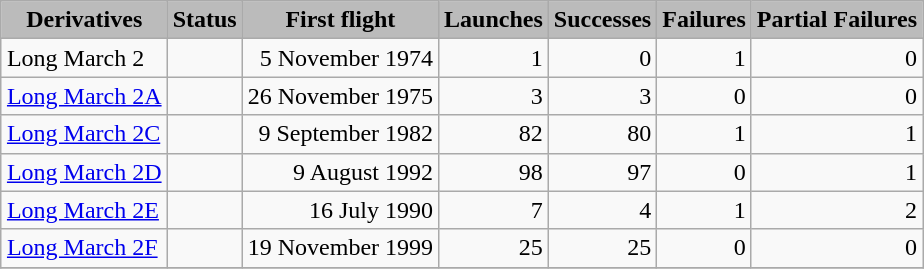<table class="wikitable" style="margin: 1em auto 1em auto; text-align:right;">
<tr>
<td style="text-align:center; background:#BBB"><strong>Derivatives</strong></td>
<td style="text-align:center; background:#BBB"><strong>Status</strong></td>
<td style="text-align:center; background:#BBB"><strong>First flight</strong></td>
<td style="text-align:center; background:#BBB"><strong>Launches</strong></td>
<td style="text-align:center; background:#BBB"><strong>Successes</strong></td>
<td style="text-align:center; background:#BBB"><strong>Failures</strong></td>
<td style="text-align:center; background:#BBB"><strong>Partial Failures</strong></td>
</tr>
<tr>
<td style="text-align:left;">Long March 2</td>
<td></td>
<td>5 November 1974</td>
<td>1</td>
<td>0</td>
<td>1</td>
<td>0</td>
</tr>
<tr>
<td style="text-align:left;"><a href='#'>Long March 2A</a></td>
<td></td>
<td>26 November 1975</td>
<td>3</td>
<td>3</td>
<td>0</td>
<td>0</td>
</tr>
<tr>
<td style="text-align:left;"><a href='#'>Long March 2C</a></td>
<td></td>
<td>9 September 1982</td>
<td>82</td>
<td>80</td>
<td>1</td>
<td>1</td>
</tr>
<tr>
<td style="text-align:left;"><a href='#'>Long March 2D</a></td>
<td></td>
<td>9 August 1992</td>
<td>98</td>
<td>97</td>
<td>0</td>
<td>1</td>
</tr>
<tr>
<td style="text-align:left;"><a href='#'>Long March 2E</a></td>
<td></td>
<td>16 July 1990</td>
<td>7</td>
<td>4</td>
<td>1</td>
<td>2</td>
</tr>
<tr>
<td style="text-align:left;"><a href='#'>Long March 2F</a></td>
<td></td>
<td>19 November 1999</td>
<td>25</td>
<td>25</td>
<td>0</td>
<td>0</td>
</tr>
<tr>
</tr>
</table>
